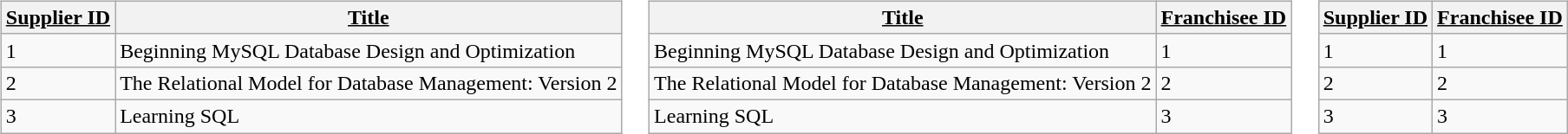<table>
<tr>
<td><br><table class="wikitable">
<tr>
<th><u>Supplier ID</u></th>
<th><u>Title</u></th>
</tr>
<tr>
<td>1</td>
<td>Beginning MySQL Database Design and Optimization</td>
</tr>
<tr>
<td>2</td>
<td>The Relational Model for Database Management: Version 2</td>
</tr>
<tr>
<td>3</td>
<td>Learning SQL</td>
</tr>
</table>
</td>
<td><br><table class="wikitable">
<tr>
<th><u>Title</u></th>
<th><u>Franchisee ID</u></th>
</tr>
<tr>
<td>Beginning MySQL Database Design and Optimization</td>
<td>1</td>
</tr>
<tr>
<td>The Relational Model for Database Management: Version 2</td>
<td>2</td>
</tr>
<tr>
<td>Learning SQL</td>
<td>3</td>
</tr>
</table>
</td>
<td><br><table class="wikitable">
<tr>
<th><u>Supplier ID</u></th>
<th><u>Franchisee ID</u></th>
</tr>
<tr>
<td>1</td>
<td>1</td>
</tr>
<tr>
<td>2</td>
<td>2</td>
</tr>
<tr>
<td>3</td>
<td>3</td>
</tr>
</table>
</td>
</tr>
</table>
